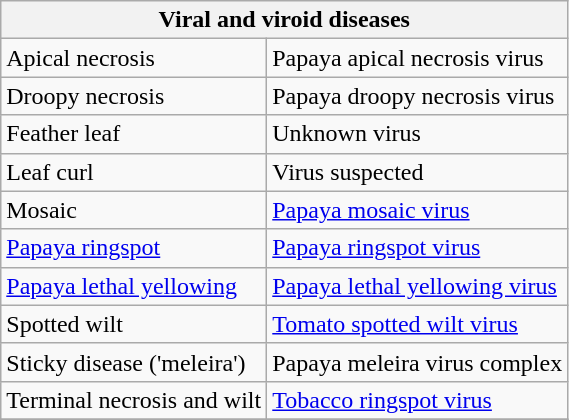<table class="wikitable" style="clear">
<tr>
<th colspan=2><strong>Viral and viroid diseases</strong><br></th>
</tr>
<tr>
<td>Apical necrosis</td>
<td>Papaya apical necrosis virus</td>
</tr>
<tr>
<td>Droopy necrosis</td>
<td>Papaya droopy necrosis virus</td>
</tr>
<tr>
<td>Feather leaf</td>
<td>Unknown virus</td>
</tr>
<tr>
<td>Leaf curl</td>
<td>Virus suspected</td>
</tr>
<tr>
<td>Mosaic</td>
<td><a href='#'>Papaya mosaic virus</a></td>
</tr>
<tr>
<td><a href='#'>Papaya ringspot</a></td>
<td><a href='#'>Papaya ringspot virus</a></td>
</tr>
<tr>
<td><a href='#'>Papaya lethal yellowing</a></td>
<td><a href='#'>Papaya lethal yellowing virus</a></td>
</tr>
<tr>
<td>Spotted wilt</td>
<td><a href='#'>Tomato spotted wilt virus</a></td>
</tr>
<tr>
<td>Sticky disease ('meleira')</td>
<td>Papaya meleira virus complex</td>
</tr>
<tr>
<td>Terminal necrosis and wilt</td>
<td><a href='#'>Tobacco ringspot virus</a></td>
</tr>
<tr>
</tr>
</table>
